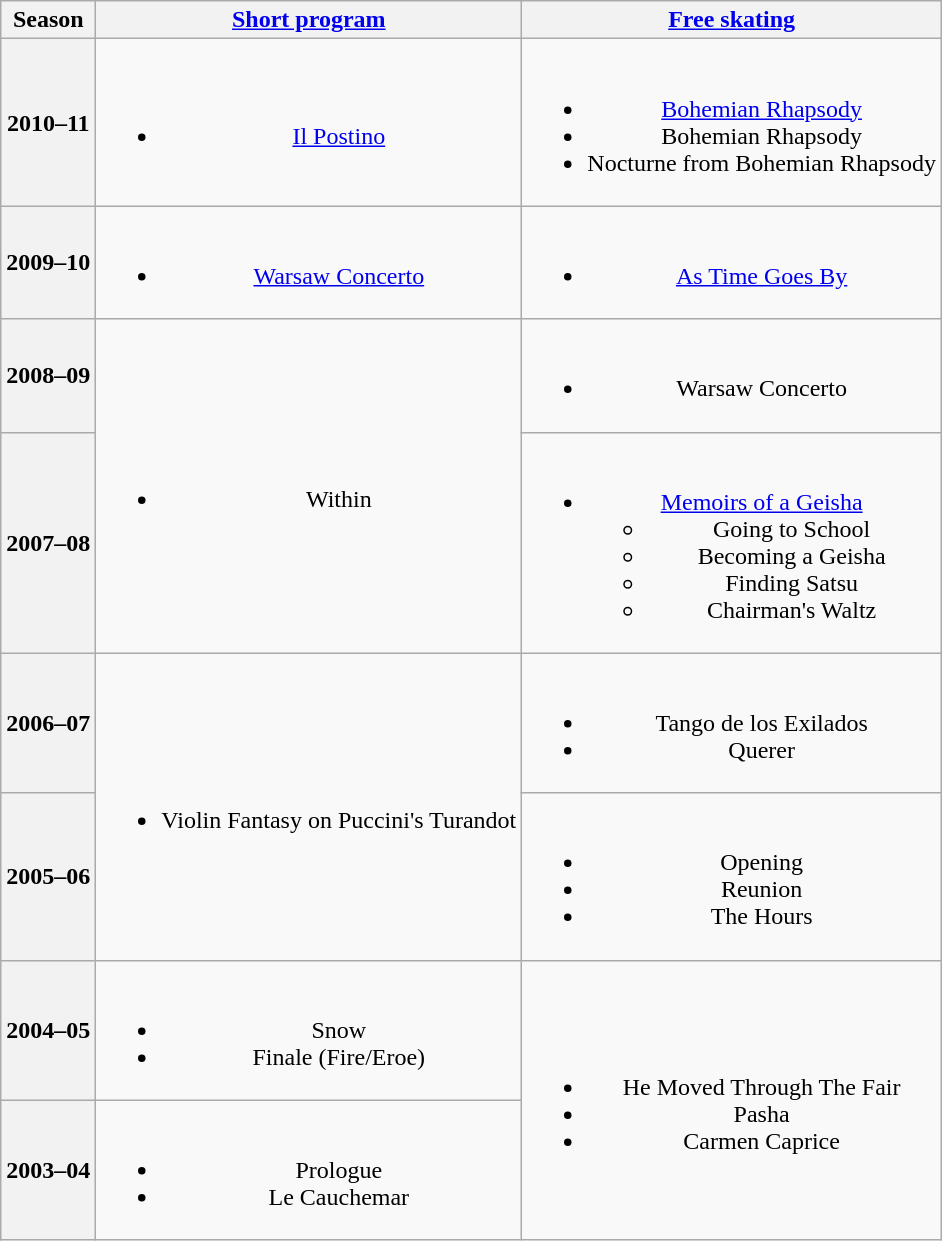<table class="wikitable" style="text-align:center">
<tr>
<th>Season</th>
<th><a href='#'>Short program</a></th>
<th><a href='#'>Free skating</a></th>
</tr>
<tr>
<th>2010–11 <br></th>
<td><br><ul><li><a href='#'>Il Postino</a> <br></li></ul></td>
<td><br><ul><li><a href='#'>Bohemian Rhapsody</a> <br></li><li>Bohemian Rhapsody <br></li><li>Nocturne from Bohemian Rhapsody</li></ul></td>
</tr>
<tr>
<th>2009–10 <br></th>
<td><br><ul><li><a href='#'>Warsaw Concerto</a> <br></li></ul></td>
<td><br><ul><li><a href='#'>As Time Goes By</a> <br></li></ul></td>
</tr>
<tr>
<th>2008–09 <br></th>
<td rowspan=2><br><ul><li>Within <br></li></ul></td>
<td><br><ul><li>Warsaw Concerto <br></li></ul></td>
</tr>
<tr>
<th>2007–08 <br></th>
<td><br><ul><li><a href='#'>Memoirs of a Geisha</a> <br><ul><li>Going to School</li><li>Becoming a Geisha</li><li>Finding Satsu</li><li>Chairman's Waltz</li></ul></li></ul></td>
</tr>
<tr>
<th>2006–07 <br></th>
<td rowspan=2><br><ul><li>Violin Fantasy on Puccini's Turandot <br></li></ul></td>
<td><br><ul><li>Tango de los Exilados <br></li><li>Querer <br></li></ul></td>
</tr>
<tr>
<th>2005–06 <br></th>
<td><br><ul><li>Opening <br></li><li>Reunion <br></li><li>The Hours <br></li></ul></td>
</tr>
<tr>
<th>2004–05 <br></th>
<td><br><ul><li>Snow <br></li><li>Finale (Fire/Eroe) <br></li></ul></td>
<td rowspan=2><br><ul><li>He Moved Through The Fair <br></li><li>Pasha <br></li><li>Carmen Caprice <br></li></ul></td>
</tr>
<tr>
<th>2003–04 <br></th>
<td><br><ul><li>Prologue <br></li><li>Le Cauchemar <br></li></ul></td>
</tr>
</table>
